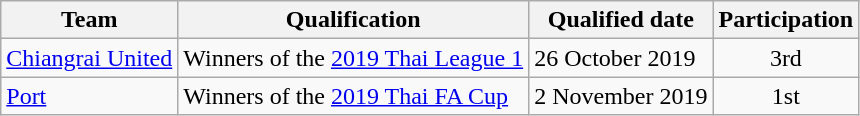<table class="wikitable">
<tr>
<th>Team</th>
<th>Qualification</th>
<th>Qualified date</th>
<th>Participation</th>
</tr>
<tr>
<td><a href='#'>Chiangrai United</a></td>
<td>Winners of the <a href='#'>2019 Thai League 1</a></td>
<td>26 October 2019</td>
<td align="center">3rd</td>
</tr>
<tr>
<td><a href='#'>Port</a></td>
<td>Winners of the <a href='#'>2019 Thai FA Cup</a></td>
<td>2 November 2019</td>
<td align="center">1st</td>
</tr>
</table>
